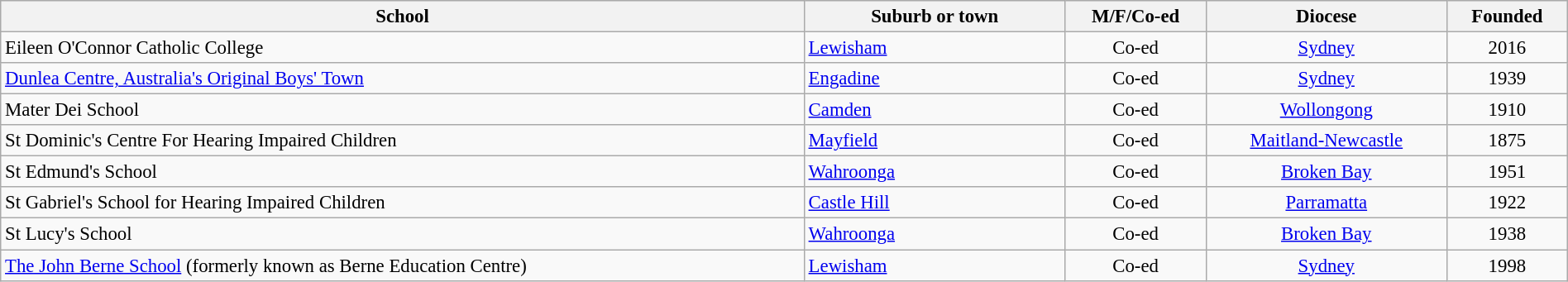<table class="wikitable sortable"  style="font-size:95%; width:100%;">
<tr style="background:#efefef; text-align:center;">
<th width=40%>School</th>
<th width=13%>Suburb or town</th>
<th width=7%>M/F/Co-ed</th>
<th width=12%>Diocese</th>
<th width=6%>Founded</th>
</tr>
<tr>
<td>Eileen O'Connor Catholic College</td>
<td><a href='#'>Lewisham</a></td>
<td style="text-align:center;">Co-ed</td>
<td style="text-align:center;"><a href='#'>Sydney</a></td>
<td style="text-align:center;">2016</td>
</tr>
<tr>
<td><a href='#'>Dunlea Centre, Australia's Original Boys' Town</a></td>
<td><a href='#'>Engadine</a></td>
<td style="text-align:center;">Co-ed</td>
<td style="text-align:center;"><a href='#'>Sydney</a></td>
<td style="text-align:center;">1939</td>
</tr>
<tr>
<td>Mater Dei School</td>
<td><a href='#'>Camden</a></td>
<td style="text-align:center;">Co-ed</td>
<td style="text-align:center;"><a href='#'>Wollongong</a></td>
<td style="text-align:center;">1910</td>
</tr>
<tr>
<td>St Dominic's Centre For Hearing Impaired Children</td>
<td><a href='#'>Mayfield</a></td>
<td style="text-align:center;">Co-ed</td>
<td style="text-align:center;"><a href='#'>Maitland-Newcastle</a></td>
<td style="text-align:center;">1875</td>
</tr>
<tr>
<td>St Edmund's School</td>
<td><a href='#'>Wahroonga</a></td>
<td style="text-align:center;">Co-ed</td>
<td style="text-align:center;"><a href='#'>Broken Bay</a></td>
<td style="text-align:center;">1951</td>
</tr>
<tr>
<td>St Gabriel's School for Hearing Impaired Children</td>
<td><a href='#'>Castle Hill</a></td>
<td style="text-align:center;">Co-ed</td>
<td style="text-align:center;"><a href='#'>Parramatta</a></td>
<td style="text-align:center;">1922</td>
</tr>
<tr>
<td>St Lucy's School</td>
<td><a href='#'>Wahroonga</a></td>
<td style="text-align:center;">Co-ed</td>
<td style="text-align:center;"><a href='#'>Broken Bay</a></td>
<td style="text-align:center;">1938</td>
</tr>
<tr>
<td><a href='#'>The John Berne School</a> (formerly known as Berne Education Centre)</td>
<td><a href='#'>Lewisham</a></td>
<td style="text-align:center;">Co-ed</td>
<td style="text-align:center;"><a href='#'>Sydney</a></td>
<td style="text-align:center;">1998</td>
</tr>
</table>
